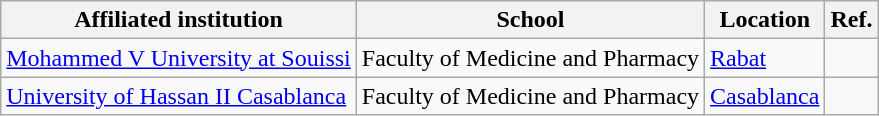<table class="wikitable sortable">
<tr>
<th>Affiliated institution</th>
<th>School</th>
<th>Location</th>
<th>Ref.</th>
</tr>
<tr>
<td><a href='#'>Mohammed V University at Souissi</a></td>
<td>Faculty of Medicine and Pharmacy</td>
<td><a href='#'>Rabat</a></td>
<td></td>
</tr>
<tr>
<td><a href='#'>University of Hassan II Casablanca</a></td>
<td>Faculty of Medicine and Pharmacy</td>
<td><a href='#'>Casablanca</a></td>
<td></td>
</tr>
</table>
